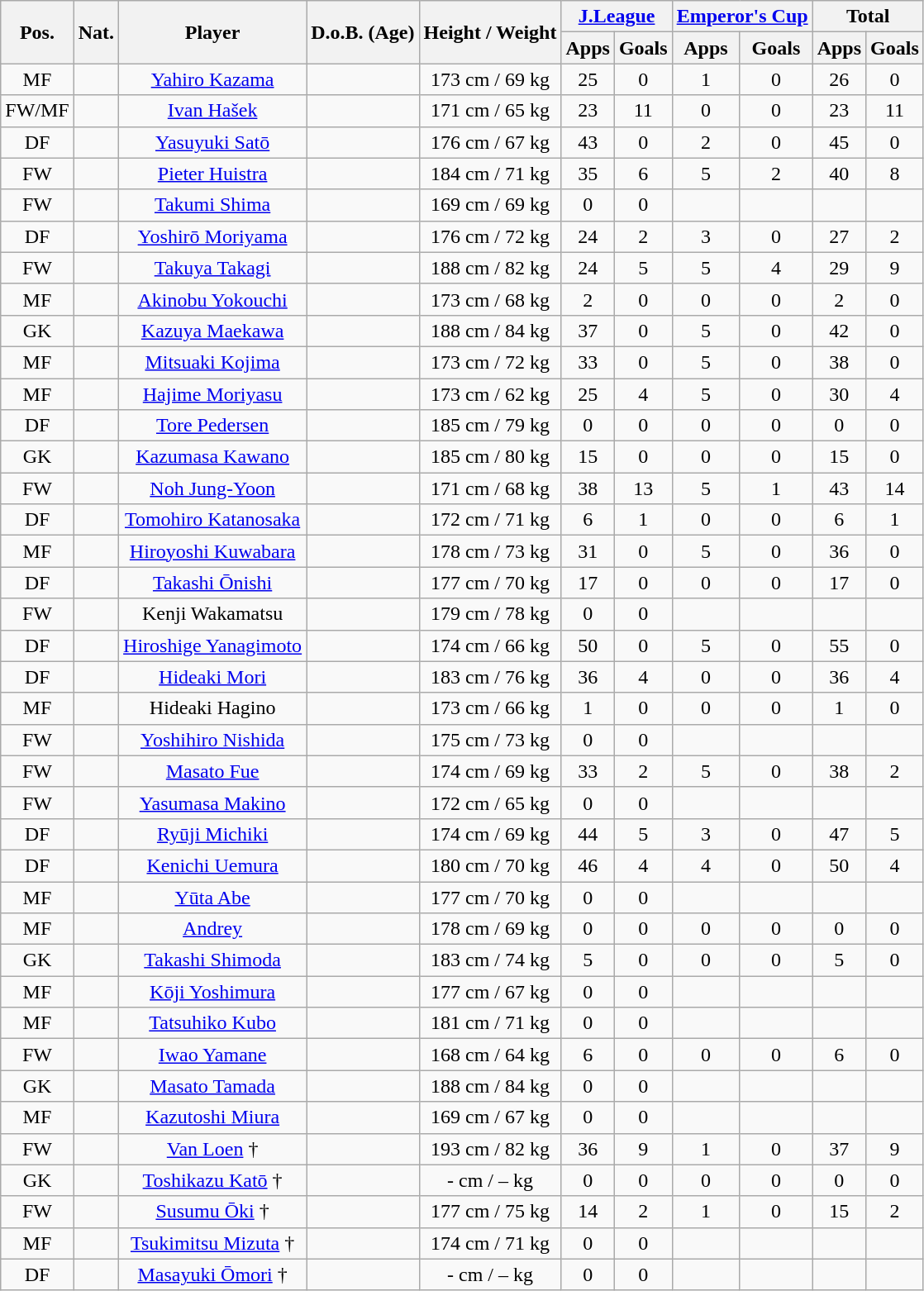<table class="wikitable" style="text-align:center;">
<tr>
<th rowspan="2">Pos.</th>
<th rowspan="2">Nat.</th>
<th rowspan="2">Player</th>
<th rowspan="2">D.o.B. (Age)</th>
<th rowspan="2">Height / Weight</th>
<th colspan="2"><a href='#'>J.League</a></th>
<th colspan="2"><a href='#'>Emperor's Cup</a></th>
<th colspan="2">Total</th>
</tr>
<tr>
<th>Apps</th>
<th>Goals</th>
<th>Apps</th>
<th>Goals</th>
<th>Apps</th>
<th>Goals</th>
</tr>
<tr>
<td>MF</td>
<td></td>
<td><a href='#'>Yahiro Kazama</a></td>
<td></td>
<td>173 cm / 69 kg</td>
<td>25</td>
<td>0</td>
<td>1</td>
<td>0</td>
<td>26</td>
<td>0</td>
</tr>
<tr>
<td>FW/MF</td>
<td></td>
<td><a href='#'>Ivan Hašek</a></td>
<td></td>
<td>171 cm / 65 kg</td>
<td>23</td>
<td>11</td>
<td>0</td>
<td>0</td>
<td>23</td>
<td>11</td>
</tr>
<tr>
<td>DF</td>
<td></td>
<td><a href='#'>Yasuyuki Satō</a></td>
<td></td>
<td>176 cm / 67 kg</td>
<td>43</td>
<td>0</td>
<td>2</td>
<td>0</td>
<td>45</td>
<td>0</td>
</tr>
<tr>
<td>FW</td>
<td></td>
<td><a href='#'>Pieter Huistra</a></td>
<td></td>
<td>184 cm / 71 kg</td>
<td>35</td>
<td>6</td>
<td>5</td>
<td>2</td>
<td>40</td>
<td>8</td>
</tr>
<tr>
<td>FW</td>
<td></td>
<td><a href='#'>Takumi Shima</a></td>
<td></td>
<td>169 cm / 69 kg</td>
<td>0</td>
<td>0</td>
<td></td>
<td></td>
<td></td>
<td></td>
</tr>
<tr>
<td>DF</td>
<td></td>
<td><a href='#'>Yoshirō Moriyama</a></td>
<td></td>
<td>176 cm / 72 kg</td>
<td>24</td>
<td>2</td>
<td>3</td>
<td>0</td>
<td>27</td>
<td>2</td>
</tr>
<tr>
<td>FW</td>
<td></td>
<td><a href='#'>Takuya Takagi</a></td>
<td></td>
<td>188 cm / 82 kg</td>
<td>24</td>
<td>5</td>
<td>5</td>
<td>4</td>
<td>29</td>
<td>9</td>
</tr>
<tr>
<td>MF</td>
<td></td>
<td><a href='#'>Akinobu Yokouchi</a></td>
<td></td>
<td>173 cm / 68 kg</td>
<td>2</td>
<td>0</td>
<td>0</td>
<td>0</td>
<td>2</td>
<td>0</td>
</tr>
<tr>
<td>GK</td>
<td></td>
<td><a href='#'>Kazuya Maekawa</a></td>
<td></td>
<td>188 cm / 84 kg</td>
<td>37</td>
<td>0</td>
<td>5</td>
<td>0</td>
<td>42</td>
<td>0</td>
</tr>
<tr>
<td>MF</td>
<td></td>
<td><a href='#'>Mitsuaki Kojima</a></td>
<td></td>
<td>173 cm / 72 kg</td>
<td>33</td>
<td>0</td>
<td>5</td>
<td>0</td>
<td>38</td>
<td>0</td>
</tr>
<tr>
<td>MF</td>
<td></td>
<td><a href='#'>Hajime Moriyasu</a></td>
<td></td>
<td>173 cm / 62 kg</td>
<td>25</td>
<td>4</td>
<td>5</td>
<td>0</td>
<td>30</td>
<td>4</td>
</tr>
<tr>
<td>DF</td>
<td></td>
<td><a href='#'>Tore Pedersen</a></td>
<td></td>
<td>185 cm / 79 kg</td>
<td>0</td>
<td>0</td>
<td>0</td>
<td>0</td>
<td>0</td>
<td>0</td>
</tr>
<tr>
<td>GK</td>
<td></td>
<td><a href='#'>Kazumasa Kawano</a></td>
<td></td>
<td>185 cm / 80 kg</td>
<td>15</td>
<td>0</td>
<td>0</td>
<td>0</td>
<td>15</td>
<td>0</td>
</tr>
<tr>
<td>FW</td>
<td></td>
<td><a href='#'>Noh Jung-Yoon</a></td>
<td></td>
<td>171 cm / 68 kg</td>
<td>38</td>
<td>13</td>
<td>5</td>
<td>1</td>
<td>43</td>
<td>14</td>
</tr>
<tr>
<td>DF</td>
<td></td>
<td><a href='#'>Tomohiro Katanosaka</a></td>
<td></td>
<td>172 cm / 71 kg</td>
<td>6</td>
<td>1</td>
<td>0</td>
<td>0</td>
<td>6</td>
<td>1</td>
</tr>
<tr>
<td>MF</td>
<td></td>
<td><a href='#'>Hiroyoshi Kuwabara</a></td>
<td></td>
<td>178 cm / 73 kg</td>
<td>31</td>
<td>0</td>
<td>5</td>
<td>0</td>
<td>36</td>
<td>0</td>
</tr>
<tr>
<td>DF</td>
<td></td>
<td><a href='#'>Takashi Ōnishi</a></td>
<td></td>
<td>177 cm / 70 kg</td>
<td>17</td>
<td>0</td>
<td>0</td>
<td>0</td>
<td>17</td>
<td>0</td>
</tr>
<tr>
<td>FW</td>
<td></td>
<td>Kenji Wakamatsu</td>
<td></td>
<td>179 cm / 78 kg</td>
<td>0</td>
<td>0</td>
<td></td>
<td></td>
<td></td>
<td></td>
</tr>
<tr>
<td>DF</td>
<td></td>
<td><a href='#'>Hiroshige Yanagimoto</a></td>
<td></td>
<td>174 cm / 66 kg</td>
<td>50</td>
<td>0</td>
<td>5</td>
<td>0</td>
<td>55</td>
<td>0</td>
</tr>
<tr>
<td>DF</td>
<td></td>
<td><a href='#'>Hideaki Mori</a></td>
<td></td>
<td>183 cm / 76 kg</td>
<td>36</td>
<td>4</td>
<td>0</td>
<td>0</td>
<td>36</td>
<td>4</td>
</tr>
<tr>
<td>MF</td>
<td></td>
<td>Hideaki Hagino</td>
<td></td>
<td>173 cm / 66 kg</td>
<td>1</td>
<td>0</td>
<td>0</td>
<td>0</td>
<td>1</td>
<td>0</td>
</tr>
<tr>
<td>FW</td>
<td></td>
<td><a href='#'>Yoshihiro Nishida</a></td>
<td></td>
<td>175 cm / 73 kg</td>
<td>0</td>
<td>0</td>
<td></td>
<td></td>
<td></td>
<td></td>
</tr>
<tr>
<td>FW</td>
<td></td>
<td><a href='#'>Masato Fue</a></td>
<td></td>
<td>174 cm / 69 kg</td>
<td>33</td>
<td>2</td>
<td>5</td>
<td>0</td>
<td>38</td>
<td>2</td>
</tr>
<tr>
<td>FW</td>
<td></td>
<td><a href='#'>Yasumasa Makino</a></td>
<td></td>
<td>172 cm / 65 kg</td>
<td>0</td>
<td>0</td>
<td></td>
<td></td>
<td></td>
<td></td>
</tr>
<tr>
<td>DF</td>
<td></td>
<td><a href='#'>Ryūji Michiki</a></td>
<td></td>
<td>174 cm / 69 kg</td>
<td>44</td>
<td>5</td>
<td>3</td>
<td>0</td>
<td>47</td>
<td>5</td>
</tr>
<tr>
<td>DF</td>
<td></td>
<td><a href='#'>Kenichi Uemura</a></td>
<td></td>
<td>180 cm / 70 kg</td>
<td>46</td>
<td>4</td>
<td>4</td>
<td>0</td>
<td>50</td>
<td>4</td>
</tr>
<tr>
<td>MF</td>
<td></td>
<td><a href='#'>Yūta Abe</a></td>
<td></td>
<td>177 cm / 70 kg</td>
<td>0</td>
<td>0</td>
<td></td>
<td></td>
<td></td>
<td></td>
</tr>
<tr>
<td>MF</td>
<td></td>
<td><a href='#'>Andrey</a></td>
<td></td>
<td>178 cm / 69 kg</td>
<td>0</td>
<td>0</td>
<td>0</td>
<td>0</td>
<td>0</td>
<td>0</td>
</tr>
<tr>
<td>GK</td>
<td></td>
<td><a href='#'>Takashi Shimoda</a></td>
<td></td>
<td>183 cm / 74 kg</td>
<td>5</td>
<td>0</td>
<td>0</td>
<td>0</td>
<td>5</td>
<td>0</td>
</tr>
<tr>
<td>MF</td>
<td></td>
<td><a href='#'>Kōji Yoshimura</a></td>
<td></td>
<td>177 cm / 67 kg</td>
<td>0</td>
<td>0</td>
<td></td>
<td></td>
<td></td>
<td></td>
</tr>
<tr>
<td>MF</td>
<td></td>
<td><a href='#'>Tatsuhiko Kubo</a></td>
<td></td>
<td>181 cm / 71 kg</td>
<td>0</td>
<td>0</td>
<td></td>
<td></td>
<td></td>
<td></td>
</tr>
<tr>
<td>FW</td>
<td></td>
<td><a href='#'>Iwao Yamane</a></td>
<td></td>
<td>168 cm / 64 kg</td>
<td>6</td>
<td>0</td>
<td>0</td>
<td>0</td>
<td>6</td>
<td>0</td>
</tr>
<tr>
<td>GK</td>
<td></td>
<td><a href='#'>Masato Tamada</a></td>
<td></td>
<td>188 cm / 84 kg</td>
<td>0</td>
<td>0</td>
<td></td>
<td></td>
<td></td>
<td></td>
</tr>
<tr>
<td>MF</td>
<td></td>
<td><a href='#'>Kazutoshi Miura</a></td>
<td></td>
<td>169 cm / 67 kg</td>
<td>0</td>
<td>0</td>
<td></td>
<td></td>
<td></td>
<td></td>
</tr>
<tr>
<td>FW</td>
<td></td>
<td><a href='#'>Van Loen</a> †</td>
<td></td>
<td>193 cm / 82 kg</td>
<td>36</td>
<td>9</td>
<td>1</td>
<td>0</td>
<td>37</td>
<td>9</td>
</tr>
<tr>
<td>GK</td>
<td></td>
<td><a href='#'>Toshikazu Katō</a> †</td>
<td></td>
<td>- cm / – kg</td>
<td>0</td>
<td>0</td>
<td>0</td>
<td>0</td>
<td>0</td>
<td>0</td>
</tr>
<tr>
<td>FW</td>
<td></td>
<td><a href='#'>Susumu Ōki</a> †</td>
<td></td>
<td>177 cm / 75 kg</td>
<td>14</td>
<td>2</td>
<td>1</td>
<td>0</td>
<td>15</td>
<td>2</td>
</tr>
<tr>
<td>MF</td>
<td></td>
<td><a href='#'>Tsukimitsu Mizuta</a> †</td>
<td></td>
<td>174 cm / 71 kg</td>
<td>0</td>
<td>0</td>
<td></td>
<td></td>
<td></td>
<td></td>
</tr>
<tr>
<td>DF</td>
<td></td>
<td><a href='#'>Masayuki Ōmori</a> †</td>
<td></td>
<td>- cm / – kg</td>
<td>0</td>
<td>0</td>
<td></td>
<td></td>
<td></td>
<td></td>
</tr>
</table>
